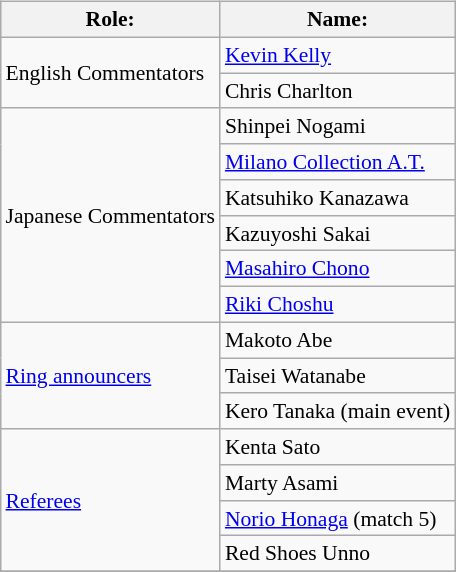<table class=wikitable style="font-size:90%; margin: 0.5em 0 0.5em 1em; float: right; clear: right;">
<tr>
<th>Role:</th>
<th>Name:</th>
</tr>
<tr>
<td rowspan="2">English Commentators</td>
<td><a href='#'>Kevin Kelly</a></td>
</tr>
<tr>
<td>Chris Charlton</td>
</tr>
<tr>
<td rowspan=6>Japanese Commentators</td>
<td>Shinpei Nogami</td>
</tr>
<tr>
<td><a href='#'>Milano Collection A.T.</a></td>
</tr>
<tr>
<td>Katsuhiko Kanazawa</td>
</tr>
<tr>
<td>Kazuyoshi Sakai</td>
</tr>
<tr>
<td><a href='#'>Masahiro Chono</a></td>
</tr>
<tr>
<td><a href='#'>Riki Choshu</a></td>
</tr>
<tr>
<td rowspan=3><a href='#'>Ring announcers</a></td>
<td>Makoto Abe</td>
</tr>
<tr>
<td>Taisei Watanabe</td>
</tr>
<tr>
<td>Kero Tanaka (main event)</td>
</tr>
<tr>
<td rowspan=4><a href='#'>Referees</a></td>
<td>Kenta Sato</td>
</tr>
<tr>
<td>Marty Asami</td>
</tr>
<tr>
<td><a href='#'>Norio Honaga</a> (match 5)</td>
</tr>
<tr>
<td>Red Shoes Unno</td>
</tr>
<tr>
</tr>
</table>
